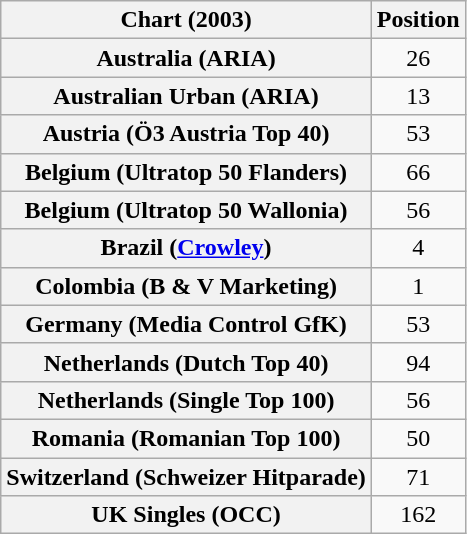<table class="wikitable sortable plainrowheaders" style="text-align:center">
<tr>
<th scope="col">Chart (2003)</th>
<th scope="col">Position</th>
</tr>
<tr>
<th scope="row">Australia (ARIA)</th>
<td>26</td>
</tr>
<tr>
<th scope="row">Australian Urban (ARIA)</th>
<td>13</td>
</tr>
<tr>
<th scope="row">Austria (Ö3 Austria Top 40)</th>
<td>53</td>
</tr>
<tr>
<th scope="row">Belgium (Ultratop 50 Flanders)</th>
<td>66</td>
</tr>
<tr>
<th scope="row">Belgium (Ultratop 50 Wallonia)</th>
<td>56</td>
</tr>
<tr>
<th scope="row">Brazil (<a href='#'>Crowley</a>)</th>
<td>4</td>
</tr>
<tr>
<th scope="row">Colombia (B & V Marketing)</th>
<td>1</td>
</tr>
<tr>
<th scope="row">Germany (Media Control GfK)</th>
<td>53</td>
</tr>
<tr>
<th scope="row">Netherlands (Dutch Top 40)</th>
<td>94</td>
</tr>
<tr>
<th scope="row">Netherlands (Single Top 100)</th>
<td>56</td>
</tr>
<tr>
<th scope="row">Romania (Romanian Top 100)</th>
<td>50</td>
</tr>
<tr>
<th scope="row">Switzerland (Schweizer Hitparade)</th>
<td>71</td>
</tr>
<tr>
<th scope="row">UK Singles (OCC)</th>
<td>162</td>
</tr>
</table>
